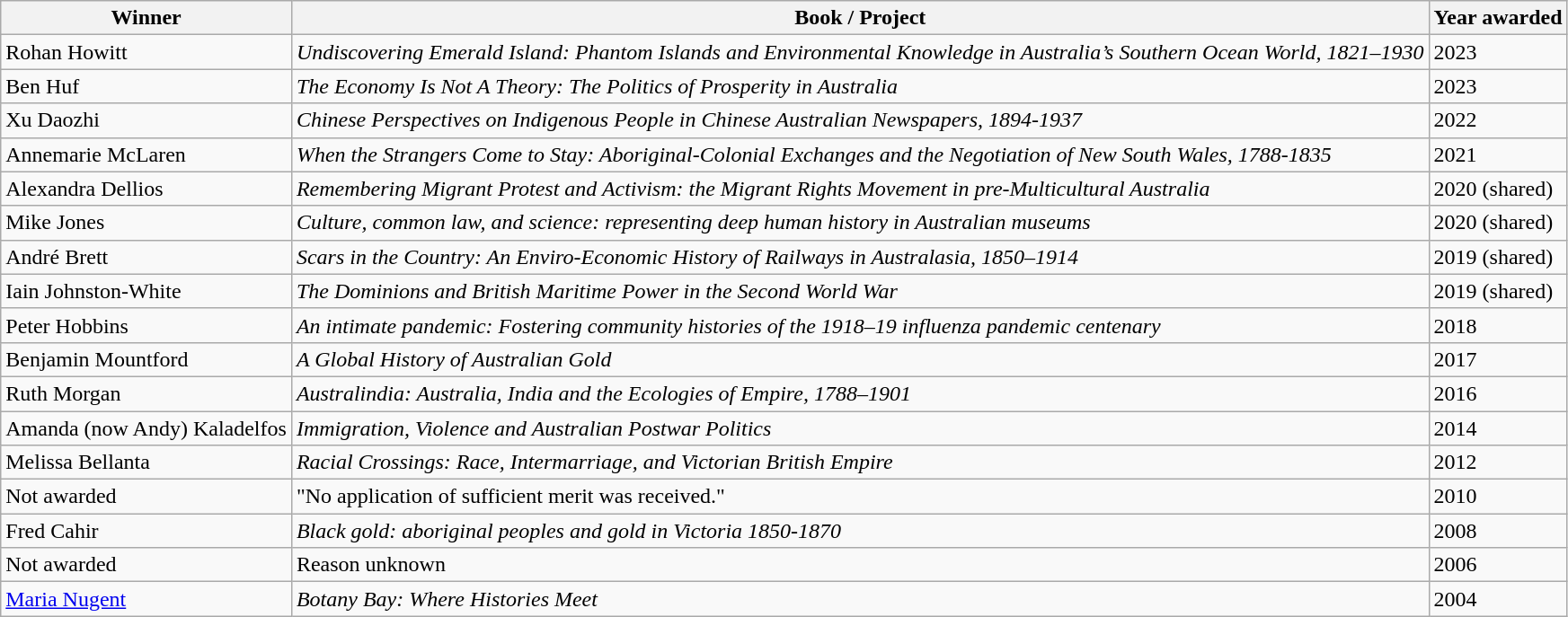<table class="wikitable sortable">
<tr>
<th>Winner</th>
<th>Book / Project</th>
<th>Year awarded</th>
</tr>
<tr>
<td>Rohan Howitt</td>
<td><em>Undiscovering Emerald Island: Phantom Islands and Environmental Knowledge in Australia’s Southern Ocean World, 1821–1930</em></td>
<td>2023</td>
</tr>
<tr>
<td>Ben Huf</td>
<td><em>The Economy Is Not A Theory: The Politics of Prosperity in Australia</em></td>
<td>2023</td>
</tr>
<tr>
<td>Xu Daozhi</td>
<td><em>Chinese Perspectives on Indigenous People in Chinese Australian Newspapers, 1894-1937</em></td>
<td>2022</td>
</tr>
<tr>
<td>Annemarie McLaren</td>
<td><em>When the Strangers Come to Stay: Aboriginal-Colonial Exchanges and the Negotiation of New South Wales, 1788-1835</em></td>
<td>2021</td>
</tr>
<tr>
<td>Alexandra Dellios</td>
<td><em>Remembering Migrant Protest and Activism: the Migrant Rights Movement in pre-Multicultural Australia</em></td>
<td>2020 (shared)</td>
</tr>
<tr>
<td>Mike Jones</td>
<td><em>Culture, common law, and science: representing deep human history in Australian museums</em></td>
<td>2020 (shared)</td>
</tr>
<tr>
<td>André Brett</td>
<td><em>Scars in the Country: An Enviro-Economic History of Railways in Australasia, 1850–1914</em></td>
<td>2019 (shared)</td>
</tr>
<tr>
<td>Iain Johnston-White</td>
<td><em>The Dominions and British Maritime Power in the Second World War</em></td>
<td>2019 (shared)</td>
</tr>
<tr>
<td>Peter Hobbins</td>
<td><em>An intimate pandemic: Fostering community histories of the 1918–19 influenza pandemic centenary</em></td>
<td>2018</td>
</tr>
<tr>
<td>Benjamin Mountford</td>
<td><em>A Global History of Australian Gold</em></td>
<td>2017</td>
</tr>
<tr>
<td>Ruth Morgan</td>
<td><em>Australindia: Australia, India and the Ecologies of Empire, 1788–1901</em></td>
<td>2016</td>
</tr>
<tr>
<td>Amanda (now Andy) Kaladelfos</td>
<td><em>Immigration, Violence and Australian Postwar Politics</em></td>
<td>2014</td>
</tr>
<tr>
<td>Melissa Bellanta</td>
<td><em>Racial Crossings: Race, Intermarriage, and Victorian British Empire</em></td>
<td>2012</td>
</tr>
<tr>
<td>Not awarded</td>
<td>"No application of sufficient merit was received."</td>
<td>2010</td>
</tr>
<tr>
<td>Fred Cahir</td>
<td><em>Black gold: aboriginal peoples and gold in Victoria 1850-1870</em></td>
<td>2008</td>
</tr>
<tr>
<td>Not awarded</td>
<td>Reason unknown</td>
<td>2006</td>
</tr>
<tr>
<td><a href='#'>Maria Nugent</a></td>
<td><em>Botany Bay: Where Histories Meet</em></td>
<td>2004</td>
</tr>
</table>
